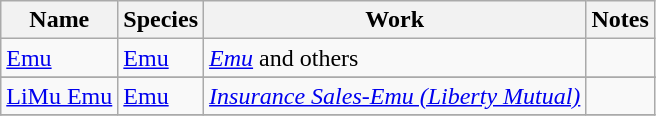<table class="wikitable">
<tr>
<th>Name</th>
<th>Species</th>
<th>Work</th>
<th>Notes</th>
</tr>
<tr>
<td><a href='#'>Emu</a></td>
<td><a href='#'>Emu</a></td>
<td><em><a href='#'>Emu</a></em> and others</td>
<td></td>
</tr>
<tr>
</tr>
<tr>
<td><a href='#'>LiMu Emu</a></td>
<td><a href='#'>Emu</a></td>
<td><em><a href='#'>Insurance Sales-Emu (Liberty Mutual)</a></em></td>
<td></td>
</tr>
<tr>
</tr>
</table>
